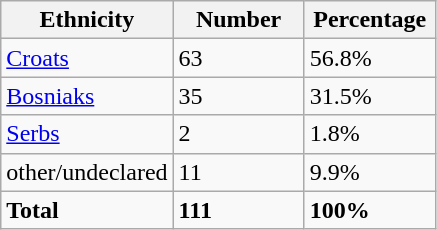<table class="wikitable">
<tr>
<th width="100px">Ethnicity</th>
<th width="80px">Number</th>
<th width="80px">Percentage</th>
</tr>
<tr>
<td><a href='#'>Croats</a></td>
<td>63</td>
<td>56.8%</td>
</tr>
<tr>
<td><a href='#'>Bosniaks</a></td>
<td>35</td>
<td>31.5%</td>
</tr>
<tr>
<td><a href='#'>Serbs</a></td>
<td>2</td>
<td>1.8%</td>
</tr>
<tr>
<td>other/undeclared</td>
<td>11</td>
<td>9.9%</td>
</tr>
<tr>
<td><strong>Total</strong></td>
<td><strong>111</strong></td>
<td><strong>100%</strong></td>
</tr>
</table>
